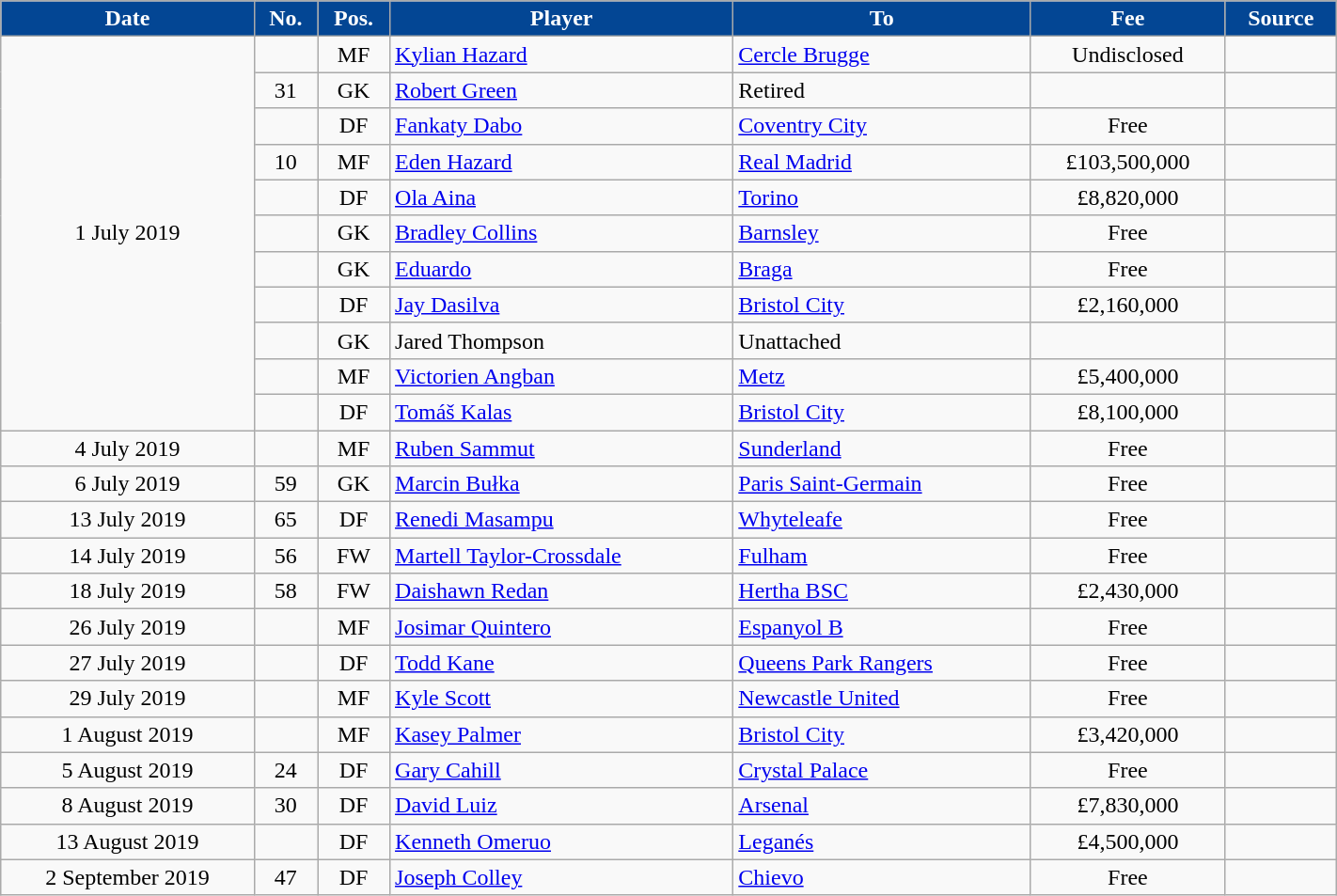<table class="wikitable sortable" style="text-align:center;width:75%;">
<tr>
<th style=background-color:#034694;color:#FFFFFF>Date</th>
<th style=background-color:#034694;color:#FFFFFF>No.</th>
<th style=background-color:#034694;color:#FFFFFF>Pos.</th>
<th style=background-color:#034694;color:#FFFFFF>Player</th>
<th style=background-color:#034694;color:#FFFFFF>To</th>
<th style=background-color:#034694;color:#FFFFFF data-sort-type="currency">Fee</th>
<th style=background-color:#034694;color:#FFFFFF>Source</th>
</tr>
<tr>
<td rowspan=11>1 July 2019</td>
<td></td>
<td>MF</td>
<td align=left> <a href='#'>Kylian Hazard</a></td>
<td align=left> <a href='#'>Cercle Brugge</a></td>
<td>Undisclosed</td>
<td></td>
</tr>
<tr>
<td>31</td>
<td>GK</td>
<td align=left> <a href='#'>Robert Green</a></td>
<td align=left>Retired</td>
<td></td>
<td></td>
</tr>
<tr>
<td></td>
<td>DF</td>
<td align=left> <a href='#'>Fankaty Dabo</a></td>
<td align=left> <a href='#'>Coventry City</a></td>
<td>Free</td>
<td></td>
</tr>
<tr>
<td>10</td>
<td>MF</td>
<td align=left> <a href='#'>Eden Hazard</a></td>
<td align=left> <a href='#'>Real Madrid</a></td>
<td>£103,500,000</td>
<td></td>
</tr>
<tr>
<td></td>
<td>DF</td>
<td align=left> <a href='#'>Ola Aina</a></td>
<td align=left> <a href='#'>Torino</a></td>
<td>£8,820,000</td>
<td></td>
</tr>
<tr>
<td></td>
<td>GK</td>
<td align=left> <a href='#'>Bradley Collins</a></td>
<td align=left> <a href='#'>Barnsley</a></td>
<td>Free</td>
<td></td>
</tr>
<tr>
<td></td>
<td>GK</td>
<td align=left> <a href='#'>Eduardo</a></td>
<td align=left> <a href='#'>Braga</a></td>
<td>Free</td>
<td></td>
</tr>
<tr>
<td></td>
<td>DF</td>
<td align=left> <a href='#'>Jay Dasilva</a></td>
<td align=left> <a href='#'>Bristol City</a></td>
<td>£2,160,000</td>
<td></td>
</tr>
<tr>
<td></td>
<td>GK</td>
<td align=left> Jared Thompson</td>
<td align=left>Unattached</td>
<td></td>
<td></td>
</tr>
<tr>
<td></td>
<td>MF</td>
<td align=left> <a href='#'>Victorien Angban</a></td>
<td align=left> <a href='#'>Metz</a></td>
<td>£5,400,000</td>
<td></td>
</tr>
<tr>
<td></td>
<td>DF</td>
<td align=left> <a href='#'>Tomáš Kalas</a></td>
<td align=left> <a href='#'>Bristol City</a></td>
<td>£8,100,000</td>
<td></td>
</tr>
<tr>
<td>4 July 2019</td>
<td></td>
<td>MF</td>
<td align=left> <a href='#'>Ruben Sammut</a></td>
<td align=left> <a href='#'>Sunderland</a></td>
<td>Free</td>
<td></td>
</tr>
<tr>
<td>6 July 2019</td>
<td>59</td>
<td>GK</td>
<td align=left> <a href='#'>Marcin Bułka</a></td>
<td align=left> <a href='#'>Paris Saint-Germain</a></td>
<td>Free</td>
<td></td>
</tr>
<tr>
<td>13 July 2019</td>
<td>65</td>
<td>DF</td>
<td align=left> <a href='#'>Renedi Masampu</a></td>
<td align=left> <a href='#'>Whyteleafe</a></td>
<td>Free</td>
<td></td>
</tr>
<tr>
<td>14 July 2019</td>
<td>56</td>
<td>FW</td>
<td align=left> <a href='#'>Martell Taylor-Crossdale</a></td>
<td align=left> <a href='#'>Fulham</a></td>
<td>Free</td>
<td></td>
</tr>
<tr>
<td>18 July 2019</td>
<td>58</td>
<td>FW</td>
<td align=left> <a href='#'>Daishawn Redan</a></td>
<td align=left> <a href='#'>Hertha BSC</a></td>
<td>£2,430,000</td>
<td></td>
</tr>
<tr>
<td>26 July 2019</td>
<td></td>
<td>MF</td>
<td align=left> <a href='#'>Josimar Quintero</a></td>
<td align=left> <a href='#'>Espanyol B</a></td>
<td>Free</td>
<td></td>
</tr>
<tr>
<td>27 July 2019</td>
<td></td>
<td>DF</td>
<td align=left> <a href='#'>Todd Kane</a></td>
<td align=left> <a href='#'>Queens Park Rangers</a></td>
<td>Free</td>
<td></td>
</tr>
<tr>
<td>29 July 2019</td>
<td></td>
<td>MF</td>
<td align=left> <a href='#'>Kyle Scott</a></td>
<td align=left> <a href='#'>Newcastle United</a></td>
<td>Free</td>
<td></td>
</tr>
<tr>
<td>1 August 2019</td>
<td></td>
<td>MF</td>
<td align=left> <a href='#'>Kasey Palmer</a></td>
<td align=left> <a href='#'>Bristol City</a></td>
<td>£3,420,000</td>
<td></td>
</tr>
<tr>
<td>5 August 2019</td>
<td>24</td>
<td>DF</td>
<td align=left> <a href='#'>Gary Cahill</a></td>
<td align=left> <a href='#'>Crystal Palace</a></td>
<td>Free</td>
<td></td>
</tr>
<tr>
<td>8 August 2019</td>
<td>30</td>
<td>DF</td>
<td align=left> <a href='#'>David Luiz</a></td>
<td align=left> <a href='#'>Arsenal</a></td>
<td>£7,830,000</td>
<td></td>
</tr>
<tr>
<td>13 August 2019</td>
<td></td>
<td>DF</td>
<td align=left> <a href='#'>Kenneth Omeruo</a></td>
<td align=left> <a href='#'>Leganés</a></td>
<td>£4,500,000</td>
<td></td>
</tr>
<tr>
<td>2 September 2019</td>
<td>47</td>
<td>DF</td>
<td align=left> <a href='#'>Joseph Colley</a></td>
<td align=left> <a href='#'>Chievo</a></td>
<td>Free</td>
<td></td>
</tr>
</table>
